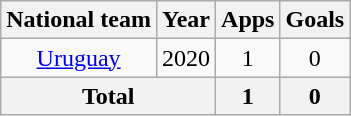<table class="wikitable" style="text-align:center">
<tr>
<th>National team</th>
<th>Year</th>
<th>Apps</th>
<th>Goals</th>
</tr>
<tr>
<td rowspan=1><a href='#'>Uruguay</a></td>
<td>2020</td>
<td>1</td>
<td>0</td>
</tr>
<tr>
<th colspan=2>Total</th>
<th>1</th>
<th>0</th>
</tr>
</table>
